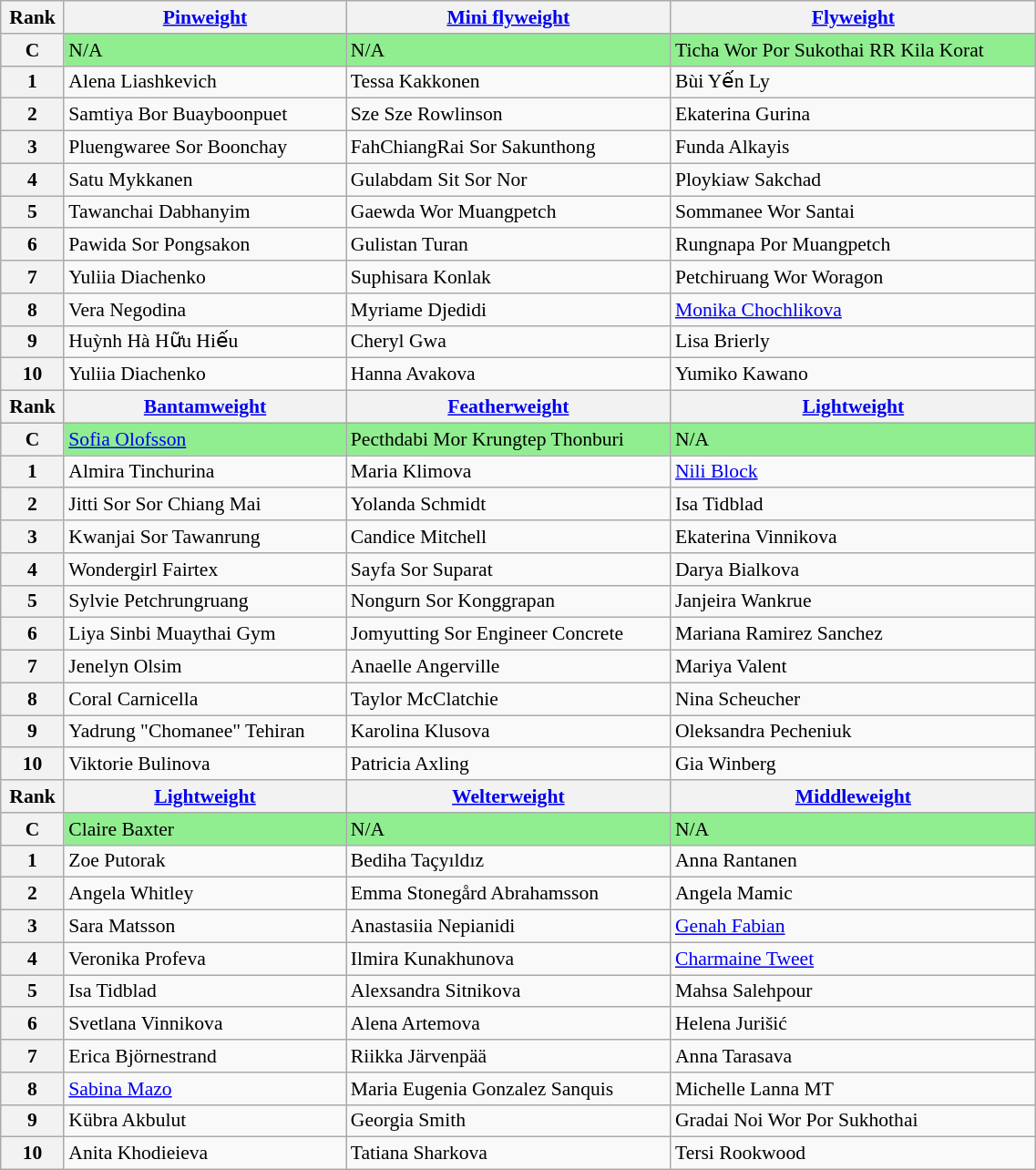<table class="wikitable" style="width:60%; text-align:left; font-size:90%;">
<tr>
<th>Rank</th>
<th><a href='#'>Pinweight</a></th>
<th><a href='#'>Mini flyweight</a></th>
<th><a href='#'>Flyweight</a></th>
</tr>
<tr style="background:lightgreen;">
<th scope="row">C</th>
<td>N/A</td>
<td>N/A</td>
<td> Ticha Wor Por Sukothai RR Kila Korat</td>
</tr>
<tr>
<th scope="row">1</th>
<td> Alena Liashkevich</td>
<td> Tessa Kakkonen</td>
<td> Bùi Yến Ly</td>
</tr>
<tr>
<th scope="row">2</th>
<td> Samtiya Bor Buayboonpuet</td>
<td> Sze Sze Rowlinson</td>
<td> Ekaterina Gurina</td>
</tr>
<tr>
<th scope="row">3</th>
<td> Pluengwaree Sor Boonchay</td>
<td> FahChiangRai Sor Sakunthong</td>
<td> Funda Alkayis</td>
</tr>
<tr>
<th scope="row">4</th>
<td> Satu Mykkanen</td>
<td> Gulabdam Sit Sor Nor</td>
<td> Ploykiaw Sakchad</td>
</tr>
<tr>
<th scope="row">5</th>
<td> Tawanchai Dabhanyim</td>
<td> Gaewda Wor Muangpetch</td>
<td> Sommanee Wor Santai</td>
</tr>
<tr>
<th scope="row">6</th>
<td> Pawida Sor Pongsakon</td>
<td> Gulistan Turan</td>
<td> Rungnapa Por Muangpetch</td>
</tr>
<tr>
<th scope="row">7</th>
<td> Yuliia Diachenko</td>
<td> Suphisara Konlak</td>
<td> Petchiruang Wor Woragon</td>
</tr>
<tr>
<th scope="row">8</th>
<td> Vera Negodina</td>
<td> Myriame Djedidi</td>
<td> <a href='#'>Monika Chochlikova</a></td>
</tr>
<tr>
<th scope="row">9</th>
<td> Huỳnh Hà Hữu Hiếu</td>
<td> Cheryl Gwa</td>
<td> Lisa Brierly</td>
</tr>
<tr>
<th scope="row">10</th>
<td> Yuliia Diachenko</td>
<td> Hanna Avakova</td>
<td> Yumiko Kawano</td>
</tr>
<tr>
<th>Rank</th>
<th><a href='#'>Bantamweight</a></th>
<th><a href='#'>Featherweight</a></th>
<th><a href='#'>Lightweight</a></th>
</tr>
<tr style="background:lightgreen;">
<th scope="row">C</th>
<td> <a href='#'>Sofia Olofsson</a></td>
<td> Pecthdabi Mor Krungtep Thonburi</td>
<td>N/A</td>
</tr>
<tr>
<th scope="row">1</th>
<td> Almira Tinchurina</td>
<td> Maria Klimova</td>
<td> <a href='#'>Nili Block</a></td>
</tr>
<tr>
<th scope="row">2</th>
<td> Jitti Sor Sor Chiang Mai</td>
<td> Yolanda Schmidt</td>
<td> Isa Tidblad</td>
</tr>
<tr>
<th scope="row">3</th>
<td> Kwanjai Sor Tawanrung</td>
<td> Candice Mitchell</td>
<td> Ekaterina Vinnikova</td>
</tr>
<tr>
<th scope="row">4</th>
<td> Wondergirl Fairtex</td>
<td> Sayfa Sor Suparat</td>
<td> Darya Bialkova</td>
</tr>
<tr>
<th scope="row">5</th>
<td> Sylvie Petchrungruang</td>
<td> Nongurn Sor Konggrapan</td>
<td> Janjeira Wankrue</td>
</tr>
<tr>
<th scope="row">6</th>
<td> Liya Sinbi Muaythai Gym</td>
<td> Jomyutting Sor Engineer Concrete</td>
<td> Mariana Ramirez Sanchez</td>
</tr>
<tr>
<th scope="row">7</th>
<td> Jenelyn Olsim</td>
<td> Anaelle Angerville</td>
<td> Mariya Valent</td>
</tr>
<tr>
<th scope="row">8</th>
<td> Coral Carnicella</td>
<td> Taylor McClatchie</td>
<td> Nina Scheucher</td>
</tr>
<tr>
<th scope="row">9</th>
<td> Yadrung "Chomanee" Tehiran</td>
<td> Karolina Klusova</td>
<td> Oleksandra Pecheniuk</td>
</tr>
<tr>
<th scope="row">10</th>
<td> Viktorie Bulinova</td>
<td> Patricia Axling</td>
<td> Gia Winberg</td>
</tr>
<tr>
<th>Rank</th>
<th><a href='#'>Lightweight</a></th>
<th><a href='#'>Welterweight</a></th>
<th><a href='#'>Middleweight</a></th>
</tr>
<tr style="background:lightgreen;">
<th scope="row">C</th>
<td> Claire Baxter</td>
<td>N/A</td>
<td>N/A</td>
</tr>
<tr>
<th scope="row">1</th>
<td> Zoe Putorak</td>
<td> Bediha Taçyıldız</td>
<td> Anna Rantanen</td>
</tr>
<tr>
<th scope="row">2</th>
<td> Angela Whitley</td>
<td> Emma Stonegård Abrahamsson</td>
<td> Angela Mamic</td>
</tr>
<tr>
<th scope="row">3</th>
<td> Sara Matsson</td>
<td> Anastasiia Nepianidi</td>
<td> <a href='#'>Genah Fabian</a></td>
</tr>
<tr>
<th scope="row">4</th>
<td> Veronika Profeva</td>
<td> Ilmira Kunakhunova</td>
<td> <a href='#'>Charmaine Tweet</a></td>
</tr>
<tr>
<th scope="row">5</th>
<td> Isa Tidblad</td>
<td> Alexsandra Sitnikova</td>
<td> Mahsa Salehpour</td>
</tr>
<tr>
<th scope="row">6</th>
<td> Svetlana Vinnikova</td>
<td> Alena Artemova</td>
<td> Helena Jurišić</td>
</tr>
<tr>
<th scope="row">7</th>
<td> Erica Björnestrand</td>
<td> Riikka Järvenpää</td>
<td> Anna Tarasava</td>
</tr>
<tr>
<th scope="row">8</th>
<td> <a href='#'>Sabina Mazo</a></td>
<td> Maria Eugenia Gonzalez Sanquis</td>
<td> Michelle Lanna MT</td>
</tr>
<tr>
<th scope="row">9</th>
<td> Kübra Akbulut</td>
<td> Georgia Smith</td>
<td> Gradai Noi Wor Por Sukhothai</td>
</tr>
<tr>
<th scope="row">10</th>
<td> Anita Khodieieva</td>
<td> Tatiana Sharkova</td>
<td> Tersi Rookwood</td>
</tr>
</table>
